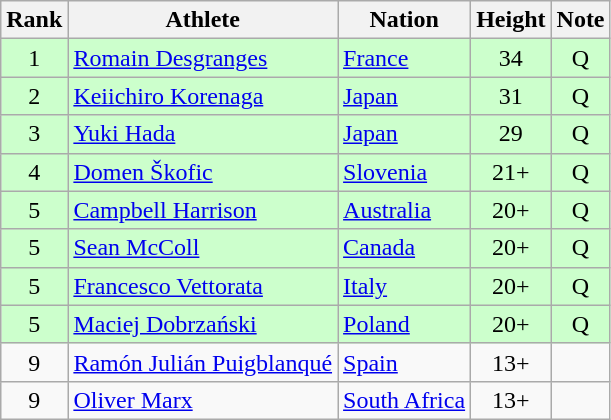<table class="wikitable sortable" style="text-align:center">
<tr>
<th>Rank</th>
<th>Athlete</th>
<th>Nation</th>
<th>Height</th>
<th>Note</th>
</tr>
<tr bgcolor=ccffcc>
<td>1</td>
<td align=left><a href='#'>Romain Desgranges</a></td>
<td align=left> <a href='#'>France</a></td>
<td>34</td>
<td>Q</td>
</tr>
<tr bgcolor=ccffcc>
<td>2</td>
<td align=left><a href='#'>Keiichiro Korenaga</a></td>
<td align=left> <a href='#'>Japan</a></td>
<td>31</td>
<td>Q</td>
</tr>
<tr bgcolor=ccffcc>
<td>3</td>
<td align=left><a href='#'>Yuki Hada</a></td>
<td align=left> <a href='#'>Japan</a></td>
<td>29</td>
<td>Q</td>
</tr>
<tr bgcolor=ccffcc>
<td>4</td>
<td align=left><a href='#'>Domen Škofic</a></td>
<td align=left> <a href='#'>Slovenia</a></td>
<td>21+</td>
<td>Q</td>
</tr>
<tr bgcolor=ccffcc>
<td>5</td>
<td align=left><a href='#'>Campbell Harrison</a></td>
<td align=left> <a href='#'>Australia</a></td>
<td>20+</td>
<td>Q</td>
</tr>
<tr bgcolor=ccffcc>
<td>5</td>
<td align=left><a href='#'>Sean McColl</a></td>
<td align=left> <a href='#'>Canada</a></td>
<td>20+</td>
<td>Q</td>
</tr>
<tr bgcolor=ccffcc>
<td>5</td>
<td align=left><a href='#'>Francesco Vettorata</a></td>
<td align=left> <a href='#'>Italy</a></td>
<td>20+</td>
<td>Q</td>
</tr>
<tr bgcolor=ccffcc>
<td>5</td>
<td align=left><a href='#'>Maciej Dobrzański</a></td>
<td align=left> <a href='#'>Poland</a></td>
<td>20+</td>
<td>Q</td>
</tr>
<tr>
<td>9</td>
<td align=left><a href='#'>Ramón Julián Puigblanqué</a></td>
<td align=left> <a href='#'>Spain</a></td>
<td>13+</td>
<td></td>
</tr>
<tr>
<td>9</td>
<td align=left><a href='#'>Oliver Marx</a></td>
<td align=left> <a href='#'>South Africa</a></td>
<td>13+</td>
<td></td>
</tr>
</table>
